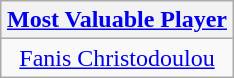<table class=wikitable style="text-align:center; margin:auto">
<tr>
<th><a href='#'>Most Valuable Player</a></th>
</tr>
<tr>
<td> <a href='#'>Fanis Christodoulou</a></td>
</tr>
</table>
